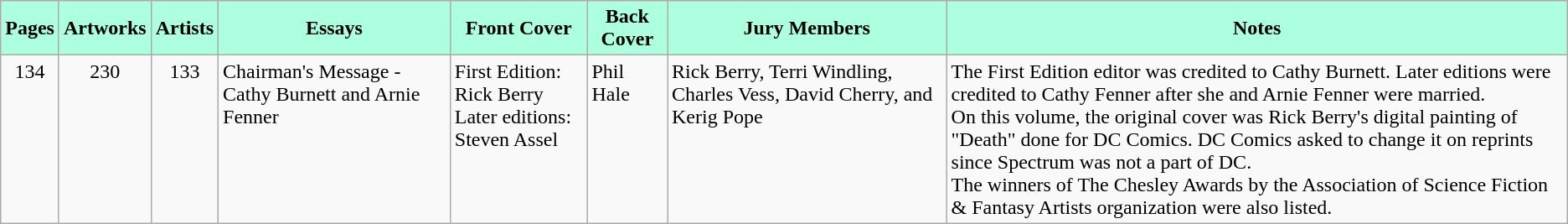<table class="wikitable">
<tr>
<th style="background:#acffdf">Pages</th>
<th style="background:#acffdf">Artworks</th>
<th style="background:#acffdf">Artists</th>
<th style="background:#acffdf">Essays</th>
<th style="background:#acffdf">Front Cover</th>
<th style="background:#acffdf">Back Cover</th>
<th style="background:#acffdf">Jury Members</th>
<th style="background:#acffdf">Notes</th>
</tr>
<tr valign="top">
<td align="center">134</td>
<td align="center">230</td>
<td align="center">133</td>
<td>Chairman's Message - Cathy Burnett and Arnie Fenner</td>
<td>First Edition: Rick Berry<br>Later editions: Steven Assel</td>
<td>Phil Hale</td>
<td>Rick Berry, Terri Windling, Charles Vess, David Cherry, and Kerig Pope</td>
<td>The First Edition editor was credited to Cathy Burnett. Later editions were credited to Cathy Fenner after she and Arnie Fenner were married.<br>On this volume, the original cover was Rick Berry's digital painting of "Death" done for DC Comics. DC Comics asked to change it on reprints since Spectrum was not a part of DC.<br>The winners of The Chesley Awards by the Association of Science Fiction & Fantasy Artists organization were also listed.</td>
</tr>
</table>
